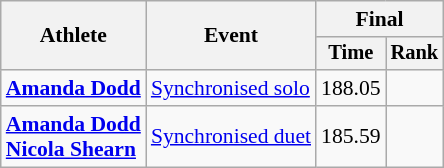<table class=wikitable style=font-size:90%>
<tr>
<th rowspan=2>Athlete</th>
<th rowspan=2>Event</th>
<th colspan=2>Final</th>
</tr>
<tr style=font-size:95%>
<th>Time</th>
<th>Rank</th>
</tr>
<tr align=center>
<td align=left><strong><a href='#'>Amanda Dodd</a></strong></td>
<td align=left><a href='#'>Synchronised solo</a></td>
<td>188.05</td>
<td></td>
</tr>
<tr align=center>
<td align=left><strong><a href='#'>Amanda Dodd</a></strong><br><strong><a href='#'>Nicola Shearn</a></strong></td>
<td align=left><a href='#'>Synchronised duet</a></td>
<td>185.59</td>
<td></td>
</tr>
</table>
